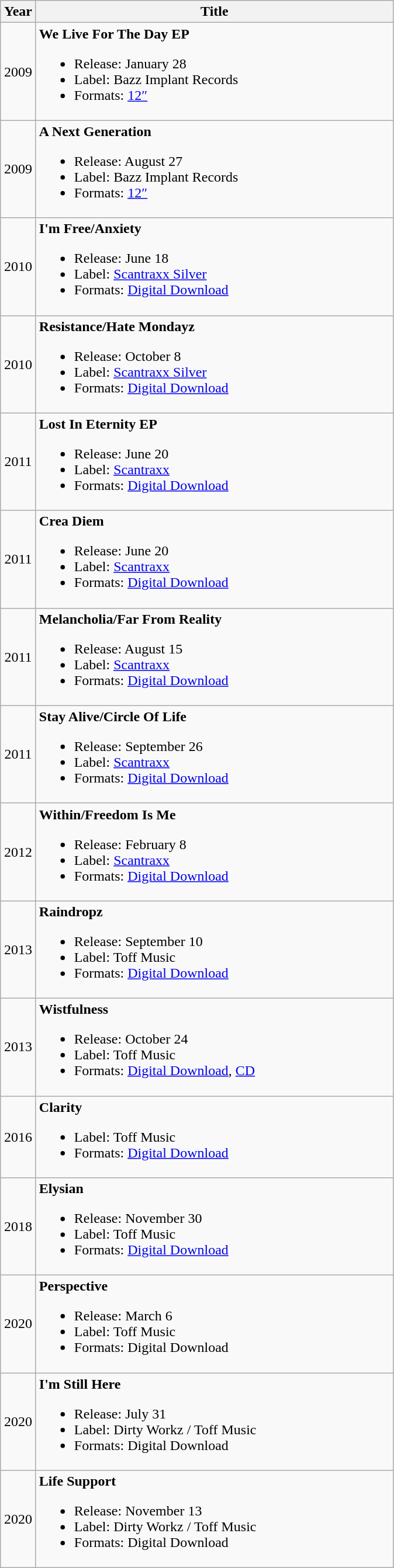<table class="wikitable">
<tr>
<th width="33">Year</th>
<th style="width:400px;">Title</th>
</tr>
<tr>
<td style="text-align:center;">2009</td>
<td><strong>We Live For The Day EP</strong> <br><ul><li>Release: January 28</li><li>Label: Bazz Implant Records</li><li>Formats: <a href='#'>12″</a></li></ul></td>
</tr>
<tr>
<td style="text-align:center;">2009</td>
<td><strong>A Next Generation</strong> <br><ul><li>Release: August 27</li><li>Label: Bazz Implant Records</li><li>Formats: <a href='#'>12″</a></li></ul></td>
</tr>
<tr>
<td style="text-align:center;">2010</td>
<td><strong>I'm Free/Anxiety</strong><br><ul><li>Release: June 18</li><li>Label: <a href='#'>Scantraxx Silver</a></li><li>Formats: <a href='#'>Digital Download</a></li></ul></td>
</tr>
<tr>
<td style="text-align:center;">2010</td>
<td><strong>Resistance/Hate Mondayz</strong><br><ul><li>Release: October 8</li><li>Label: <a href='#'>Scantraxx Silver</a></li><li>Formats: <a href='#'>Digital Download</a></li></ul></td>
</tr>
<tr>
<td style="text-align:center;">2011</td>
<td><strong>Lost In Eternity EP</strong> <br><ul><li>Release: June 20</li><li>Label: <a href='#'>Scantraxx</a></li><li>Formats: <a href='#'>Digital Download</a></li></ul></td>
</tr>
<tr>
<td style="text-align:center;">2011</td>
<td><strong>Crea Diem </strong> <br><ul><li>Release: June 20</li><li>Label: <a href='#'>Scantraxx</a></li><li>Formats: <a href='#'>Digital Download</a></li></ul></td>
</tr>
<tr>
<td style="text-align:center;">2011</td>
<td><strong>Melancholia/Far From Reality</strong> <br><ul><li>Release: August 15</li><li>Label: <a href='#'>Scantraxx</a></li><li>Formats: <a href='#'>Digital Download</a></li></ul></td>
</tr>
<tr>
<td style="text-align:center;">2011</td>
<td><strong>Stay Alive/Circle Of Life</strong> <br><ul><li>Release: September 26</li><li>Label: <a href='#'>Scantraxx</a></li><li>Formats: <a href='#'>Digital Download</a></li></ul></td>
</tr>
<tr>
<td style="text-align:center;">2012</td>
<td><strong>Within/Freedom Is Me</strong> <br><ul><li>Release: February 8</li><li>Label: <a href='#'>Scantraxx</a></li><li>Formats: <a href='#'>Digital Download</a></li></ul></td>
</tr>
<tr>
<td style="text-align:center;">2013</td>
<td><strong>Raindropz</strong> <br><ul><li>Release: September 10</li><li>Label: Toff Music</li><li>Formats: <a href='#'>Digital Download</a></li></ul></td>
</tr>
<tr>
<td style="text-align:center;">2013</td>
<td><strong>Wistfulness</strong> <br><ul><li>Release: October 24</li><li>Label: Toff Music</li><li>Formats: <a href='#'>Digital Download</a>, <a href='#'>CD</a></li></ul></td>
</tr>
<tr>
<td style="text-align:center;">2016</td>
<td><strong>Clarity</strong><br><ul><li>Label: Toff Music</li><li>Formats: <a href='#'>Digital Download</a></li></ul></td>
</tr>
<tr>
<td style="text-align:center;">2018</td>
<td><strong>Elysian</strong><br><ul><li>Release: November 30</li><li>Label: Toff Music</li><li>Formats: <a href='#'>Digital Download</a></li></ul></td>
</tr>
<tr>
<td style="text-align:center;">2020</td>
<td><strong>Perspective</strong><br><ul><li>Release: March 6</li><li>Label: Toff Music</li><li>Formats: Digital Download</li></ul></td>
</tr>
<tr>
<td style="text-align:center;">2020</td>
<td><strong>I'm Still Here</strong><br><ul><li>Release: July 31</li><li>Label: Dirty Workz / Toff Music</li><li>Formats: Digital Download</li></ul></td>
</tr>
<tr>
<td style="text-align:center;">2020</td>
<td><strong>Life Support</strong><br><ul><li>Release: November 13</li><li>Label: Dirty Workz / Toff Music</li><li>Formats: Digital Download</li></ul></td>
</tr>
</table>
